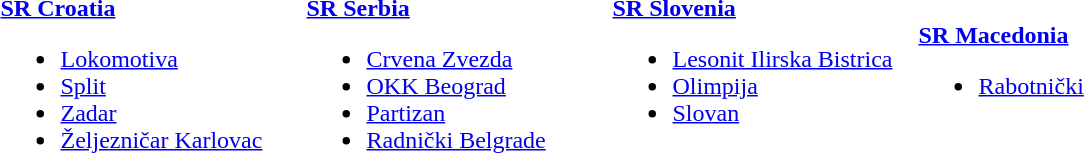<table>
<tr>
<td style="width:200px; vertical-align:top;"><strong> <a href='#'>SR Croatia</a></strong><br><ul><li><a href='#'>Lokomotiva</a></li><li><a href='#'>Split</a></li><li><a href='#'>Zadar</a></li><li><a href='#'>Željezničar Karlovac</a></li></ul></td>
<td style="width:200px; vertical-align:top;"><strong> <a href='#'>SR Serbia</a></strong><br><ul><li><a href='#'>Crvena Zvezda</a></li><li><a href='#'>OKK Beograd</a></li><li><a href='#'>Partizan</a></li><li><a href='#'>Radnički Belgrade</a></li></ul></td>
<td style="width:200px; vertical-align:top;"><strong> <a href='#'>SR Slovenia</a></strong><br><ul><li><a href='#'>Lesonit Ilirska Bistrica</a></li><li><a href='#'>Olimpija</a></li><li><a href='#'>Slovan</a></li></ul></td>
<td style="width:200px; vertical-align:top;"><br><strong> <a href='#'>SR Macedonia</a></strong><ul><li><a href='#'>Rabotnički</a></li></ul></td>
</tr>
</table>
